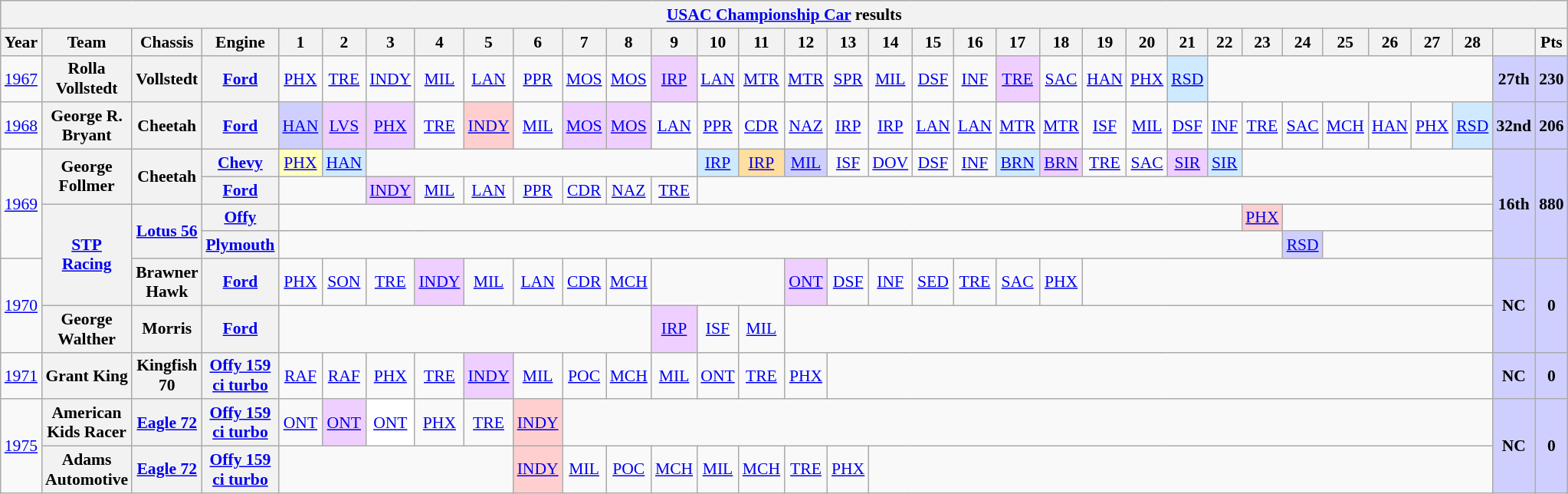<table class="wikitable" style="text-align:center; font-size:90%">
<tr>
<th colspan=34><a href='#'>USAC Championship Car</a> results</th>
</tr>
<tr>
<th>Year</th>
<th>Team</th>
<th>Chassis</th>
<th>Engine</th>
<th>1</th>
<th>2</th>
<th>3</th>
<th>4</th>
<th>5</th>
<th>6</th>
<th>7</th>
<th>8</th>
<th>9</th>
<th>10</th>
<th>11</th>
<th>12</th>
<th>13</th>
<th>14</th>
<th>15</th>
<th>16</th>
<th>17</th>
<th>18</th>
<th>19</th>
<th>20</th>
<th>21</th>
<th>22</th>
<th>23</th>
<th>24</th>
<th>25</th>
<th>26</th>
<th>27</th>
<th>28</th>
<th></th>
<th>Pts</th>
</tr>
<tr>
<td><a href='#'>1967</a></td>
<th>Rolla Vollstedt</th>
<th>Vollstedt</th>
<th><a href='#'>Ford</a></th>
<td><a href='#'>PHX</a></td>
<td><a href='#'>TRE</a></td>
<td><a href='#'>INDY</a></td>
<td><a href='#'>MIL</a></td>
<td><a href='#'>LAN</a></td>
<td><a href='#'>PPR</a></td>
<td><a href='#'>MOS</a></td>
<td><a href='#'>MOS</a></td>
<td style="background:#EFCFFF;"><a href='#'>IRP</a><br></td>
<td><a href='#'>LAN</a></td>
<td><a href='#'>MTR</a></td>
<td><a href='#'>MTR</a></td>
<td><a href='#'>SPR</a></td>
<td><a href='#'>MIL</a></td>
<td><a href='#'>DSF</a></td>
<td><a href='#'>INF</a></td>
<td style="background:#EFCFFF;"><a href='#'>TRE</a><br></td>
<td><a href='#'>SAC</a></td>
<td><a href='#'>HAN</a></td>
<td><a href='#'>PHX</a></td>
<td style="background:#CFEAFF;"><a href='#'>RSD</a><br></td>
<td colspan=7></td>
<th style="background:#CFCFFF;">27th</th>
<th style="background:#CFCFFF;">230</th>
</tr>
<tr>
<td><a href='#'>1968</a></td>
<th>George R. Bryant</th>
<th>Cheetah</th>
<th><a href='#'>Ford</a></th>
<td style="background:#CFCFFF;"><a href='#'>HAN</a><br></td>
<td style="background:#EFCFFF;"><a href='#'>LVS</a><br></td>
<td style="background:#EFCFFF;"><a href='#'>PHX</a><br></td>
<td><a href='#'>TRE</a></td>
<td style="background:#FFCFCF;"><a href='#'>INDY</a><br></td>
<td><a href='#'>MIL</a></td>
<td style="background:#EFCFFF;"><a href='#'>MOS</a><br></td>
<td style="background:#EFCFFF;"><a href='#'>MOS</a><br></td>
<td><a href='#'>LAN</a></td>
<td><a href='#'>PPR</a></td>
<td><a href='#'>CDR</a></td>
<td><a href='#'>NAZ</a></td>
<td><a href='#'>IRP</a></td>
<td><a href='#'>IRP</a></td>
<td><a href='#'>LAN</a></td>
<td><a href='#'>LAN</a></td>
<td><a href='#'>MTR</a></td>
<td><a href='#'>MTR</a></td>
<td><a href='#'>ISF</a></td>
<td><a href='#'>MIL</a></td>
<td><a href='#'>DSF</a></td>
<td><a href='#'>INF</a></td>
<td><a href='#'>TRE</a></td>
<td><a href='#'>SAC</a></td>
<td><a href='#'>MCH</a></td>
<td><a href='#'>HAN</a></td>
<td><a href='#'>PHX</a></td>
<td style="background:#CFEAFF;"><a href='#'>RSD</a><br></td>
<th style="background:#CFCFFF;">32nd</th>
<th style="background:#CFCFFF;">206</th>
</tr>
<tr>
<td rowspan=4><a href='#'>1969</a></td>
<th rowspan=2>George Follmer</th>
<th rowspan=2>Cheetah</th>
<th><a href='#'>Chevy</a></th>
<td style="background:#FFFFBF;"><a href='#'>PHX</a><br></td>
<td style="background:#CFEAFF;"><a href='#'>HAN</a><br></td>
<td colspan=7></td>
<td style="background:#CFEAFF;"><a href='#'>IRP</a><br></td>
<td style="background:#FFDF9F;"><a href='#'>IRP</a><br></td>
<td style="background:#CFCFFF;"><a href='#'>MIL</a><br></td>
<td><a href='#'>ISF</a></td>
<td><a href='#'>DOV</a></td>
<td><a href='#'>DSF</a></td>
<td><a href='#'>INF</a></td>
<td style="background:#CFEAFF;"><a href='#'>BRN</a><br></td>
<td style="background:#EFCFFF;"><a href='#'>BRN</a><br></td>
<td><a href='#'>TRE</a></td>
<td><a href='#'>SAC</a></td>
<td style="background:#EFCFFF;"><a href='#'>SIR</a><br></td>
<td style="background:#CFEAFF;"><a href='#'>SIR</a><br></td>
<td colspan=6></td>
<th rowspan=4 style="background:#CFCFFF;">16th</th>
<th rowspan=4 style="background:#CFCFFF;">880</th>
</tr>
<tr>
<th><a href='#'>Ford</a></th>
<td colspan=2></td>
<td style="background:#EFCFFF;"><a href='#'>INDY</a><br></td>
<td><a href='#'>MIL</a></td>
<td><a href='#'>LAN</a></td>
<td><a href='#'>PPR</a></td>
<td><a href='#'>CDR</a></td>
<td><a href='#'>NAZ</a></td>
<td><a href='#'>TRE</a></td>
<td colspan=19></td>
</tr>
<tr>
<th rowspan=3><a href='#'>STP Racing</a></th>
<th rowspan=2><a href='#'>Lotus 56</a></th>
<th><a href='#'>Offy</a></th>
<td colspan=22></td>
<td style="background:#FFCFCF;"><a href='#'>PHX</a><br></td>
<td colspan=5></td>
</tr>
<tr>
<th><a href='#'>Plymouth</a></th>
<td colspan=23></td>
<td style="background:#CFCFFF;"><a href='#'>RSD</a><br></td>
<td colspan=4></td>
</tr>
<tr>
<td rowspan=2><a href='#'>1970</a></td>
<th>Brawner Hawk</th>
<th><a href='#'>Ford</a></th>
<td><a href='#'>PHX</a></td>
<td><a href='#'>SON</a></td>
<td><a href='#'>TRE</a></td>
<td style="background:#EFCFFF;"><a href='#'>INDY</a><br></td>
<td><a href='#'>MIL</a></td>
<td><a href='#'>LAN</a></td>
<td><a href='#'>CDR</a></td>
<td><a href='#'>MCH</a></td>
<td colspan=3></td>
<td style="background:#EFCFFF;"><a href='#'>ONT</a><br></td>
<td><a href='#'>DSF</a></td>
<td><a href='#'>INF</a></td>
<td><a href='#'>SED</a></td>
<td><a href='#'>TRE</a></td>
<td><a href='#'>SAC</a></td>
<td><a href='#'>PHX</a></td>
<td colspan=10></td>
<th rowspan=2 style="background:#CFCFFF;">NC</th>
<th rowspan=2 style="background:#CFCFFF;">0</th>
</tr>
<tr>
<th>George Walther</th>
<th>Morris</th>
<th><a href='#'>Ford</a></th>
<td colspan=8></td>
<td style="background:#EFCFFF;"><a href='#'>IRP</a><br></td>
<td><a href='#'>ISF</a></td>
<td><a href='#'>MIL</a></td>
<td colspan=17></td>
</tr>
<tr>
<td><a href='#'>1971</a></td>
<th>Grant King</th>
<th>Kingfish 70</th>
<th><a href='#'>Offy 159 ci turbo</a></th>
<td><a href='#'>RAF</a></td>
<td><a href='#'>RAF</a></td>
<td><a href='#'>PHX</a></td>
<td><a href='#'>TRE</a></td>
<td style="background:#EFCFFF;"><a href='#'>INDY</a><br></td>
<td><a href='#'>MIL</a></td>
<td><a href='#'>POC</a></td>
<td><a href='#'>MCH</a></td>
<td><a href='#'>MIL</a></td>
<td><a href='#'>ONT</a></td>
<td><a href='#'>TRE</a></td>
<td><a href='#'>PHX</a></td>
<td colspan=16></td>
<th style="background:#CFCFFF;">NC</th>
<th style="background:#CFCFFF;">0</th>
</tr>
<tr>
<td rowspan=2><a href='#'>1975</a></td>
<th>American Kids Racer</th>
<th><a href='#'>Eagle 72</a></th>
<th><a href='#'>Offy 159 ci turbo</a></th>
<td><a href='#'>ONT</a></td>
<td style="background:#EFCFFF;"><a href='#'>ONT</a><br></td>
<td style="background:#FFFFFF;"><a href='#'>ONT</a><br></td>
<td><a href='#'>PHX</a></td>
<td><a href='#'>TRE</a></td>
<td style="background:#FFCFCF;"><a href='#'>INDY</a><br></td>
<td colspan=22></td>
<th rowspan=2 style="background:#CFCFFF;">NC</th>
<th rowspan=2 style="background:#CFCFFF;">0</th>
</tr>
<tr>
<th>Adams Automotive</th>
<th><a href='#'>Eagle 72</a></th>
<th><a href='#'>Offy 159 ci turbo</a></th>
<td colspan=5></td>
<td style="background:#FFCFCF;"><a href='#'>INDY</a><br></td>
<td><a href='#'>MIL</a></td>
<td><a href='#'>POC</a></td>
<td><a href='#'>MCH</a></td>
<td><a href='#'>MIL</a></td>
<td><a href='#'>MCH</a></td>
<td><a href='#'>TRE</a></td>
<td><a href='#'>PHX</a></td>
<td colspan=15></td>
</tr>
</table>
